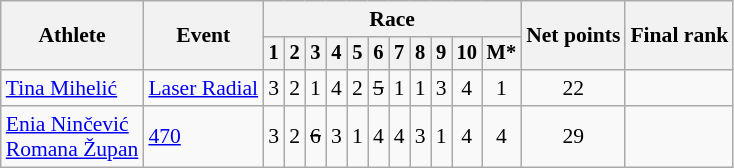<table class="wikitable" style="font-size:90%">
<tr>
<th rowspan="2">Athlete</th>
<th rowspan="2">Event</th>
<th colspan=11>Race</th>
<th rowspan=2>Net points</th>
<th rowspan=2>Final rank</th>
</tr>
<tr style="font-size:95%">
<th>1</th>
<th>2</th>
<th>3</th>
<th>4</th>
<th>5</th>
<th>6</th>
<th>7</th>
<th>8</th>
<th>9</th>
<th>10</th>
<th>M*</th>
</tr>
<tr align=center>
<td align=left><a href='#'>Tina Mihelić</a></td>
<td align=left><a href='#'>Laser Radial</a></td>
<td>3</td>
<td>2</td>
<td>1</td>
<td>4</td>
<td>2</td>
<td><s>5</s></td>
<td>1</td>
<td>1</td>
<td>3</td>
<td>4</td>
<td>1</td>
<td>22</td>
<td></td>
</tr>
<tr align=center>
<td align=left><a href='#'>Enia Ninčević</a><br><a href='#'>Romana Župan</a></td>
<td align=left><a href='#'>470</a></td>
<td>3</td>
<td>2</td>
<td><s>6</s></td>
<td>3</td>
<td>1</td>
<td>4</td>
<td>4</td>
<td>3</td>
<td>1</td>
<td>4</td>
<td>4</td>
<td>29</td>
<td></td>
</tr>
</table>
